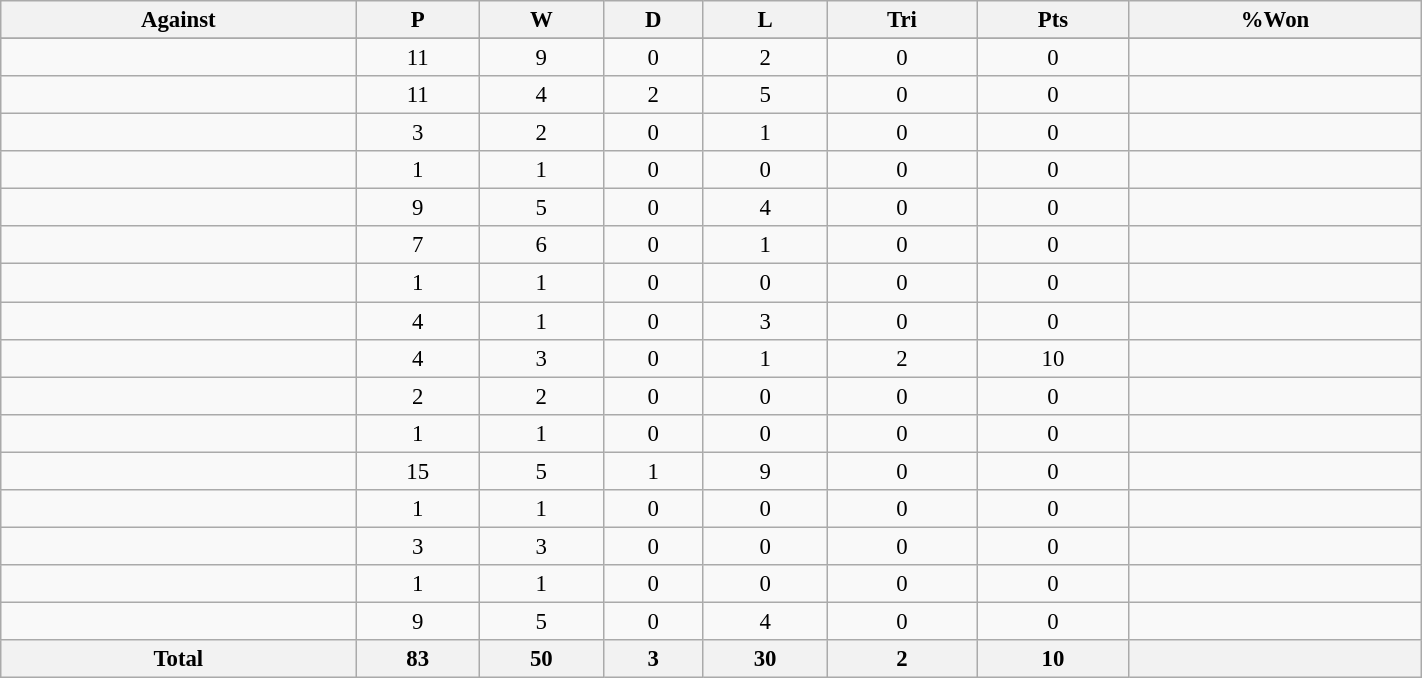<table class="wikitable sortable"  style="text-align:center; font-size:95%; width:75%;">
<tr>
<th style="width:25%;">Against</th>
<th abbr="Played" style="width:15px;">P</th>
<th abbr="Won" style="width:10px;">W</th>
<th abbr="Drawn" style="width:10px;">D</th>
<th abbr="Lost" style="width:10px;">L</th>
<th abbr="Tries" style="width:15px;">Tri</th>
<th abbr="Points" style="width:18px;">Pts</th>
<th abbr="Won" style="width:18px;">%Won</th>
</tr>
<tr bgcolor="#d0ffd0" align="center">
</tr>
<tr>
<td align="left"></td>
<td>11</td>
<td>9</td>
<td>0</td>
<td>2</td>
<td>0</td>
<td>0</td>
<td></td>
</tr>
<tr>
<td align="left"></td>
<td>11</td>
<td>4</td>
<td>2</td>
<td>5</td>
<td>0</td>
<td>0</td>
<td></td>
</tr>
<tr>
<td align="left"></td>
<td>3</td>
<td>2</td>
<td>0</td>
<td>1</td>
<td>0</td>
<td>0</td>
<td></td>
</tr>
<tr>
<td align="left"></td>
<td>1</td>
<td>1</td>
<td>0</td>
<td>0</td>
<td>0</td>
<td>0</td>
<td></td>
</tr>
<tr>
<td align="left"></td>
<td>9</td>
<td>5</td>
<td>0</td>
<td>4</td>
<td>0</td>
<td>0</td>
<td></td>
</tr>
<tr>
<td align="left"></td>
<td>7</td>
<td>6</td>
<td>0</td>
<td>1</td>
<td>0</td>
<td>0</td>
<td></td>
</tr>
<tr>
<td align="left"></td>
<td>1</td>
<td>1</td>
<td>0</td>
<td>0</td>
<td>0</td>
<td>0</td>
<td></td>
</tr>
<tr>
<td align="left"></td>
<td>4</td>
<td>1</td>
<td>0</td>
<td>3</td>
<td>0</td>
<td>0</td>
<td></td>
</tr>
<tr>
<td align="left"></td>
<td>4</td>
<td>3</td>
<td>0</td>
<td>1</td>
<td>2</td>
<td>10</td>
<td></td>
</tr>
<tr>
<td align="left"></td>
<td>2</td>
<td>2</td>
<td>0</td>
<td>0</td>
<td>0</td>
<td>0</td>
<td></td>
</tr>
<tr>
<td align="left"></td>
<td>1</td>
<td>1</td>
<td>0</td>
<td>0</td>
<td>0</td>
<td>0</td>
<td></td>
</tr>
<tr>
<td align="left"></td>
<td>15</td>
<td>5</td>
<td>1</td>
<td>9</td>
<td>0</td>
<td>0</td>
<td></td>
</tr>
<tr>
<td align="left"></td>
<td>1</td>
<td>1</td>
<td>0</td>
<td>0</td>
<td>0</td>
<td>0</td>
<td></td>
</tr>
<tr>
<td align="left"></td>
<td>3</td>
<td>3</td>
<td>0</td>
<td>0</td>
<td>0</td>
<td>0</td>
<td></td>
</tr>
<tr>
<td align="left"></td>
<td>1</td>
<td>1</td>
<td>0</td>
<td>0</td>
<td>0</td>
<td>0</td>
<td></td>
</tr>
<tr>
<td align="left"></td>
<td>9</td>
<td>5</td>
<td>0</td>
<td>4</td>
<td>0</td>
<td>0</td>
<td></td>
</tr>
<tr>
<th>Total</th>
<th>83</th>
<th>50</th>
<th>3</th>
<th>30</th>
<th>2</th>
<th>10</th>
<th></th>
</tr>
</table>
